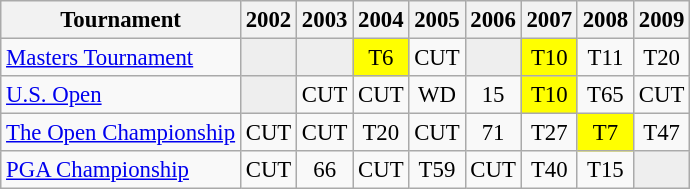<table class="wikitable" style="font-size:95%;text-align:center;">
<tr>
<th>Tournament</th>
<th>2002</th>
<th>2003</th>
<th>2004</th>
<th>2005</th>
<th>2006</th>
<th>2007</th>
<th>2008</th>
<th>2009</th>
</tr>
<tr>
<td align=left><a href='#'>Masters Tournament</a></td>
<td style="background:#eeeeee;"></td>
<td style="background:#eeeeee;"></td>
<td style="background:yellow;">T6</td>
<td>CUT</td>
<td style="background:#eeeeee;"></td>
<td style="background:yellow;">T10</td>
<td>T11</td>
<td>T20</td>
</tr>
<tr>
<td align=left><a href='#'>U.S. Open</a></td>
<td style="background:#eeeeee;"></td>
<td>CUT</td>
<td>CUT</td>
<td>WD</td>
<td>15</td>
<td style="background:yellow;">T10</td>
<td>T65</td>
<td>CUT</td>
</tr>
<tr>
<td align=left><a href='#'>The Open Championship</a></td>
<td>CUT</td>
<td>CUT</td>
<td>T20</td>
<td>CUT</td>
<td>71</td>
<td>T27</td>
<td style="background:yellow;">T7</td>
<td>T47</td>
</tr>
<tr>
<td align=left><a href='#'>PGA Championship</a></td>
<td>CUT</td>
<td>66</td>
<td>CUT</td>
<td>T59</td>
<td>CUT</td>
<td>T40</td>
<td>T15</td>
<td style="background:#eeeeee;"></td>
</tr>
</table>
